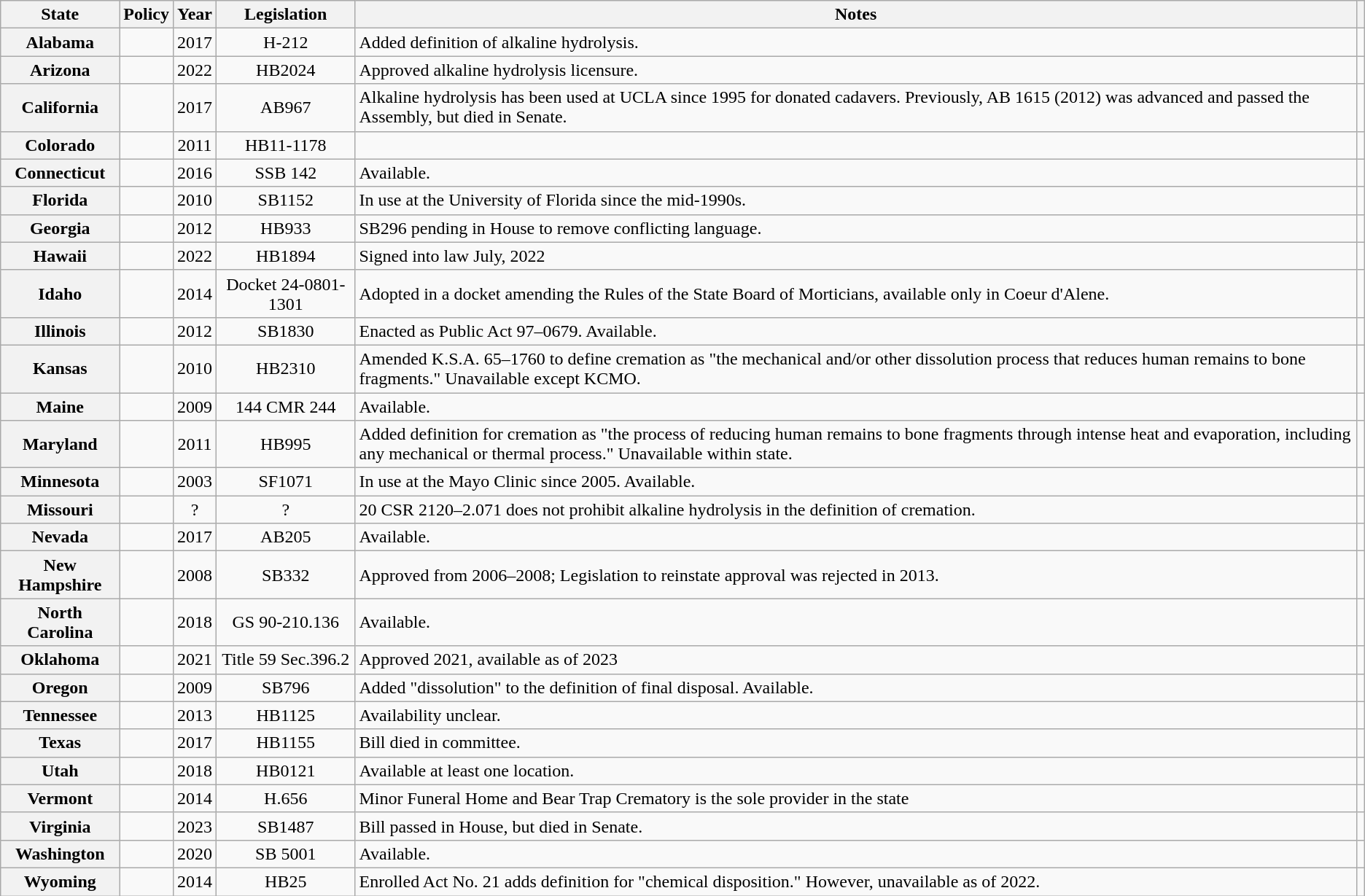<table class="wikitable sortable" style="text-align:center">
<tr>
<th>State</th>
<th>Policy</th>
<th>Year</th>
<th>Legislation</th>
<th class="unsortable">Notes</th>
<th class="unsortable"></th>
</tr>
<tr>
<th>Alabama</th>
<td></td>
<td>2017</td>
<td>H-212</td>
<td style="text-align:left;">Added definition of alkaline hydrolysis.</td>
<td></td>
</tr>
<tr>
<th>Arizona</th>
<td></td>
<td>2022</td>
<td>HB2024</td>
<td style="text-align:left;">Approved alkaline hydrolysis licensure.</td>
<td></td>
</tr>
<tr>
<th>California</th>
<td></td>
<td>2017</td>
<td>AB967</td>
<td style="text-align:left;">Alkaline hydrolysis has been used at UCLA since 1995 for donated cadavers. Previously, AB 1615 (2012) was advanced and passed the Assembly, but died in Senate.</td>
<td></td>
</tr>
<tr>
<th>Colorado</th>
<td></td>
<td>2011</td>
<td>HB11-1178</td>
<td style="text-align:left;"></td>
<td></td>
</tr>
<tr>
<th>Connecticut</th>
<td></td>
<td>2016</td>
<td>SSB 142</td>
<td style="text-align:left;">Available.</td>
<td></td>
</tr>
<tr>
<th>Florida</th>
<td></td>
<td>2010</td>
<td>SB1152</td>
<td style="text-align:left;">In use at the University of Florida since the mid-1990s.</td>
<td></td>
</tr>
<tr>
<th>Georgia</th>
<td></td>
<td>2012</td>
<td>HB933</td>
<td style="text-align:left;">SB296 pending in House to remove conflicting language.</td>
<td></td>
</tr>
<tr>
<th>Hawaii</th>
<td></td>
<td>2022</td>
<td>HB1894</td>
<td style="text-align:left;">Signed into law July, 2022</td>
<td></td>
</tr>
<tr>
<th>Idaho</th>
<td></td>
<td>2014</td>
<td>Docket 24-0801-1301</td>
<td style="text-align:left;">Adopted in a docket amending the Rules of the State Board of Morticians, available only in Coeur d'Alene.</td>
<td></td>
</tr>
<tr>
<th>Illinois</th>
<td></td>
<td>2012</td>
<td>SB1830</td>
<td style="text-align:left;">Enacted as Public Act 97–0679. Available.</td>
<td></td>
</tr>
<tr>
<th>Kansas</th>
<td></td>
<td>2010</td>
<td>HB2310</td>
<td style="text-align:left;">Amended K.S.A. 65–1760 to define cremation as "the mechanical and/or other dissolution process that reduces human remains to bone fragments." Unavailable except KCMO.</td>
<td></td>
</tr>
<tr>
<th>Maine</th>
<td></td>
<td>2009</td>
<td>144 CMR 244</td>
<td style="text-align:left;">Available.</td>
<td></td>
</tr>
<tr>
<th>Maryland</th>
<td></td>
<td>2011</td>
<td>HB995</td>
<td style="text-align:left;">Added definition for cremation as "the process of reducing human remains to bone fragments through intense heat and evaporation, including any mechanical or thermal process." Unavailable within state.</td>
<td></td>
</tr>
<tr>
<th>Minnesota</th>
<td></td>
<td>2003</td>
<td>SF1071</td>
<td style="text-align:left;">In use at the Mayo Clinic since 2005. Available.</td>
<td></td>
</tr>
<tr>
<th>Missouri</th>
<td></td>
<td>?</td>
<td>?</td>
<td style="text-align:left;">20 CSR 2120–2.071 does not prohibit alkaline hydrolysis in the definition of cremation.</td>
<td></td>
</tr>
<tr>
<th>Nevada</th>
<td></td>
<td>2017</td>
<td>AB205</td>
<td style="text-align:left;">Available.</td>
<td></td>
</tr>
<tr>
<th>New Hampshire</th>
<td></td>
<td>2008</td>
<td>SB332</td>
<td style="text-align:left;">Approved from 2006–2008; Legislation to reinstate approval was rejected in 2013.</td>
<td></td>
</tr>
<tr>
<th>North Carolina</th>
<td></td>
<td>2018</td>
<td>GS 90-210.136</td>
<td style="text-align:left;">Available.</td>
<td></td>
</tr>
<tr>
<th>Oklahoma</th>
<td></td>
<td>2021</td>
<td>Title 59 Sec.396.2</td>
<td style="text-align:left;">Approved 2021, available as of 2023</td>
<td></td>
</tr>
<tr>
<th>Oregon</th>
<td></td>
<td>2009</td>
<td>SB796</td>
<td style="text-align:left;">Added "dissolution" to the definition of final disposal. Available.</td>
<td></td>
</tr>
<tr>
<th>Tennessee</th>
<td></td>
<td>2013</td>
<td>HB1125</td>
<td style="text-align:left;">Availability unclear.</td>
<td></td>
</tr>
<tr>
<th>Texas</th>
<td></td>
<td>2017</td>
<td>HB1155</td>
<td style="text-align:left;">Bill died in committee.</td>
<td></td>
</tr>
<tr>
<th>Utah</th>
<td></td>
<td>2018</td>
<td>HB0121</td>
<td style="text-align:left;">Available at least one location.</td>
<td></td>
</tr>
<tr>
<th>Vermont</th>
<td></td>
<td>2014</td>
<td>H.656</td>
<td style="text-align:left;">Minor Funeral Home and Bear Trap Crematory is the sole provider in the state</td>
<td></td>
</tr>
<tr>
<th>Virginia</th>
<td></td>
<td>2023</td>
<td>SB1487</td>
<td style="text-align:left;">Bill passed in House, but died in Senate.</td>
<td></td>
</tr>
<tr>
<th>Washington</th>
<td></td>
<td>2020</td>
<td>SB 5001</td>
<td style="text-align:left;">Available.</td>
<td></td>
</tr>
<tr>
<th>Wyoming</th>
<td></td>
<td>2014</td>
<td>HB25</td>
<td style="text-align:left;">Enrolled Act No. 21 adds definition for "chemical disposition." However, unavailable as of 2022.</td>
<td></td>
</tr>
</table>
